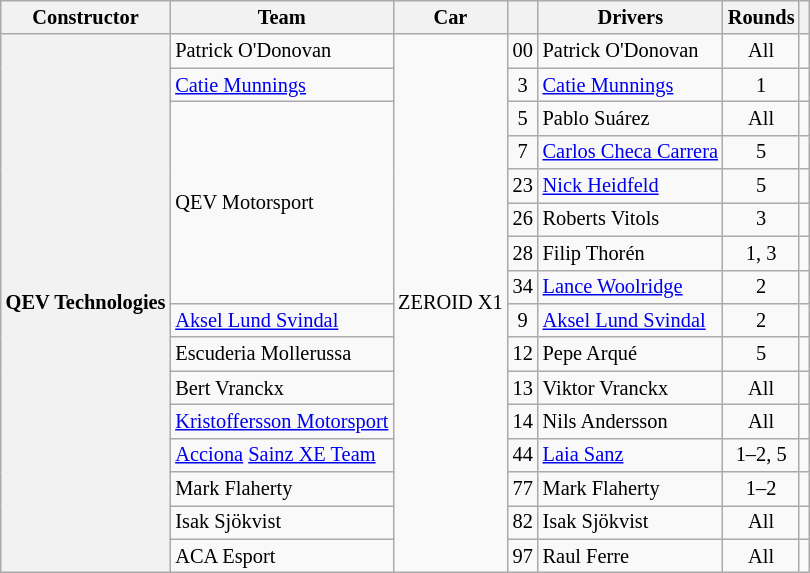<table class="wikitable" style="font-size:85%;">
<tr>
<th>Constructor</th>
<th>Team</th>
<th>Car</th>
<th></th>
<th>Drivers</th>
<th>Rounds</th>
<th></th>
</tr>
<tr>
<th rowspan="16">QEV Technologies</th>
<td> Patrick O'Donovan</td>
<td rowspan="16">ZEROID X1</td>
<td align=center>00</td>
<td> Patrick O'Donovan</td>
<td align=center>All</td>
<td align=center></td>
</tr>
<tr>
<td> <a href='#'>Catie Munnings</a></td>
<td align=center>3</td>
<td> <a href='#'>Catie Munnings</a></td>
<td align=center>1</td>
<td align=center></td>
</tr>
<tr>
<td rowspan="6"> QEV Motorsport</td>
<td align=center>5</td>
<td> Pablo Suárez</td>
<td align=center>All</td>
<td align=center></td>
</tr>
<tr>
<td align=center>7</td>
<td> <a href='#'>Carlos Checa Carrera</a></td>
<td align=center>5</td>
<td align=center></td>
</tr>
<tr>
<td align=center>23</td>
<td> <a href='#'>Nick Heidfeld</a></td>
<td align=center>5</td>
<td align=center></td>
</tr>
<tr>
<td align=center>26</td>
<td> Roberts Vitols</td>
<td align=center>3</td>
<td align=center></td>
</tr>
<tr>
<td align="center">28</td>
<td> Filip Thorén</td>
<td align="center">1, 3</td>
<td align="center"></td>
</tr>
<tr>
<td align="center">34</td>
<td> <a href='#'>Lance Woolridge</a></td>
<td align="center">2</td>
<td align="center"></td>
</tr>
<tr>
<td> <a href='#'>Aksel Lund Svindal</a></td>
<td align="center">9</td>
<td> <a href='#'>Aksel Lund Svindal</a></td>
<td align="center">2</td>
<td align="center"></td>
</tr>
<tr>
<td> Escuderia Mollerussa</td>
<td align=center>12</td>
<td> Pepe Arqué</td>
<td align=center>5</td>
<td align=center></td>
</tr>
<tr>
<td> Bert Vranckx</td>
<td align="center">13</td>
<td> Viktor Vranckx</td>
<td align="center">All</td>
<td align="center"></td>
</tr>
<tr>
<td> <a href='#'>Kristoffersson Motorsport</a></td>
<td align="center">14</td>
<td> Nils Andersson</td>
<td align="center">All</td>
<td align="center"></td>
</tr>
<tr>
<td> <a href='#'>Acciona</a> <a href='#'>Sainz XE Team</a></td>
<td align="center">44</td>
<td> <a href='#'>Laia Sanz</a></td>
<td align="center">1–2, 5</td>
<td align="center"></td>
</tr>
<tr>
<td> Mark Flaherty</td>
<td align="center">77</td>
<td> Mark Flaherty</td>
<td align="center">1–2</td>
<td align="center"></td>
</tr>
<tr>
<td> Isak Sjökvist</td>
<td align="center">82</td>
<td> Isak Sjökvist</td>
<td align="center">All</td>
<td align="center"></td>
</tr>
<tr>
<td> ACA Esport</td>
<td align="center">97</td>
<td> Raul Ferre</td>
<td align="center">All</td>
<td align="center"></td>
</tr>
</table>
